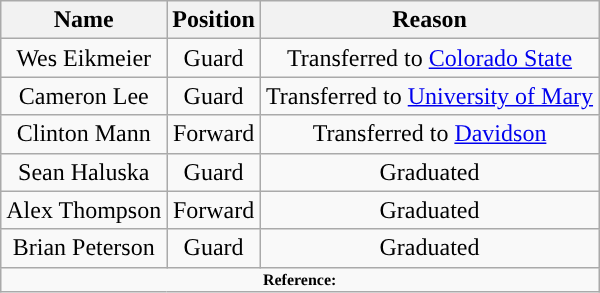<table class="wikitable" style="text-align: center">
<tr align=center>
<th>Name</th>
<th>Position</th>
<th>Reason</th>
</tr>
<tr>
<td>Wes Eikmeier</td>
<td>Guard</td>
<td>Transferred to <a href='#'>Colorado State</a></td>
</tr>
<tr>
<td>Cameron Lee</td>
<td>Guard</td>
<td>Transferred to <a href='#'>University of Mary</a></td>
</tr>
<tr>
<td>Clinton Mann</td>
<td>Forward</td>
<td>Transferred to <a href='#'>Davidson</a></td>
</tr>
<tr>
<td>Sean Haluska</td>
<td>Guard</td>
<td>Graduated</td>
</tr>
<tr>
<td>Alex Thompson</td>
<td>Forward</td>
<td>Graduated</td>
</tr>
<tr>
<td>Brian Peterson</td>
<td>Guard</td>
<td>Graduated</td>
</tr>
<tr>
<td colspan="6"  style="font-size:8pt; text-align:center;"><strong>Reference:</strong></td>
</tr>
</table>
